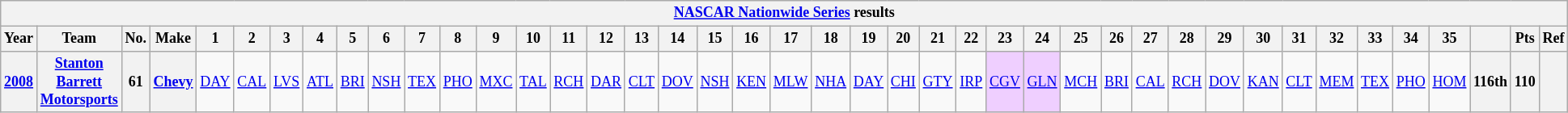<table class="wikitable" style="text-align:center; font-size:75%">
<tr>
<th colspan=42><a href='#'>NASCAR Nationwide Series</a> results</th>
</tr>
<tr>
<th>Year</th>
<th>Team</th>
<th>No.</th>
<th>Make</th>
<th>1</th>
<th>2</th>
<th>3</th>
<th>4</th>
<th>5</th>
<th>6</th>
<th>7</th>
<th>8</th>
<th>9</th>
<th>10</th>
<th>11</th>
<th>12</th>
<th>13</th>
<th>14</th>
<th>15</th>
<th>16</th>
<th>17</th>
<th>18</th>
<th>19</th>
<th>20</th>
<th>21</th>
<th>22</th>
<th>23</th>
<th>24</th>
<th>25</th>
<th>26</th>
<th>27</th>
<th>28</th>
<th>29</th>
<th>30</th>
<th>31</th>
<th>32</th>
<th>33</th>
<th>34</th>
<th>35</th>
<th></th>
<th>Pts</th>
<th>Ref</th>
</tr>
<tr>
<th><a href='#'>2008</a></th>
<th><a href='#'>Stanton Barrett Motorsports</a></th>
<th>61</th>
<th><a href='#'>Chevy</a></th>
<td><a href='#'>DAY</a></td>
<td><a href='#'>CAL</a></td>
<td><a href='#'>LVS</a></td>
<td><a href='#'>ATL</a></td>
<td><a href='#'>BRI</a></td>
<td><a href='#'>NSH</a></td>
<td><a href='#'>TEX</a></td>
<td><a href='#'>PHO</a></td>
<td><a href='#'>MXC</a></td>
<td><a href='#'>TAL</a></td>
<td><a href='#'>RCH</a></td>
<td><a href='#'>DAR</a></td>
<td><a href='#'>CLT</a></td>
<td><a href='#'>DOV</a></td>
<td><a href='#'>NSH</a></td>
<td><a href='#'>KEN</a></td>
<td><a href='#'>MLW</a></td>
<td><a href='#'>NHA</a></td>
<td><a href='#'>DAY</a></td>
<td><a href='#'>CHI</a></td>
<td><a href='#'>GTY</a></td>
<td><a href='#'>IRP</a></td>
<td style="background:#EFCFFF;"><a href='#'>CGV</a><br></td>
<td style="background:#EFCFFF;"><a href='#'>GLN</a><br></td>
<td><a href='#'>MCH</a></td>
<td><a href='#'>BRI</a></td>
<td><a href='#'>CAL</a></td>
<td><a href='#'>RCH</a></td>
<td><a href='#'>DOV</a></td>
<td><a href='#'>KAN</a></td>
<td><a href='#'>CLT</a></td>
<td><a href='#'>MEM</a></td>
<td><a href='#'>TEX</a></td>
<td><a href='#'>PHO</a></td>
<td><a href='#'>HOM</a></td>
<th>116th</th>
<th>110</th>
<th></th>
</tr>
</table>
